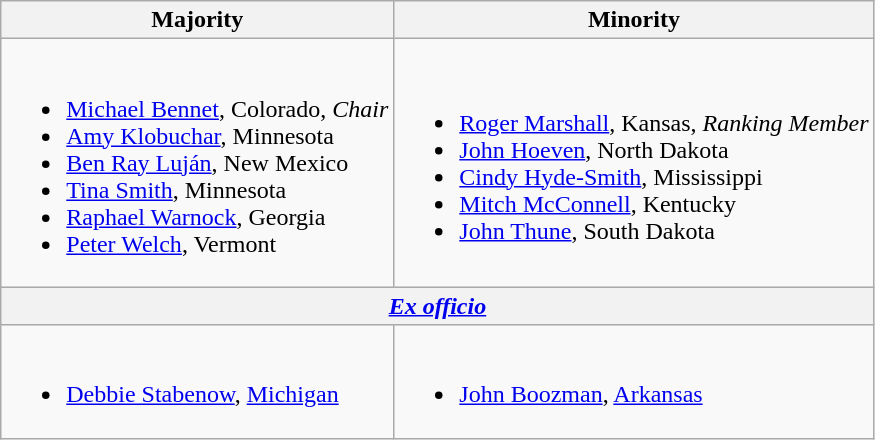<table class=wikitable>
<tr>
<th>Majority</th>
<th>Minority</th>
</tr>
<tr>
<td><br><ul><li><a href='#'>Michael Bennet</a>, Colorado, <em>Chair</em></li><li><a href='#'>Amy Klobuchar</a>, Minnesota</li><li><a href='#'>Ben Ray Luján</a>, New Mexico</li><li><a href='#'>Tina Smith</a>, Minnesota</li><li><a href='#'>Raphael Warnock</a>, Georgia</li><li><a href='#'>Peter Welch</a>, Vermont</li></ul></td>
<td><br><ul><li><a href='#'>Roger Marshall</a>, Kansas, <em>Ranking Member</em></li><li><a href='#'>John Hoeven</a>, North Dakota</li><li><a href='#'>Cindy Hyde-Smith</a>, Mississippi</li><li><a href='#'>Mitch McConnell</a>, Kentucky</li><li><a href='#'>John Thune</a>, South Dakota</li></ul></td>
</tr>
<tr>
<th colspan=2><em><a href='#'>Ex officio</a></em></th>
</tr>
<tr>
<td><br><ul><li><a href='#'>Debbie Stabenow</a>, <a href='#'>Michigan</a></li></ul></td>
<td><br><ul><li><a href='#'>John Boozman</a>, <a href='#'>Arkansas</a></li></ul></td>
</tr>
</table>
